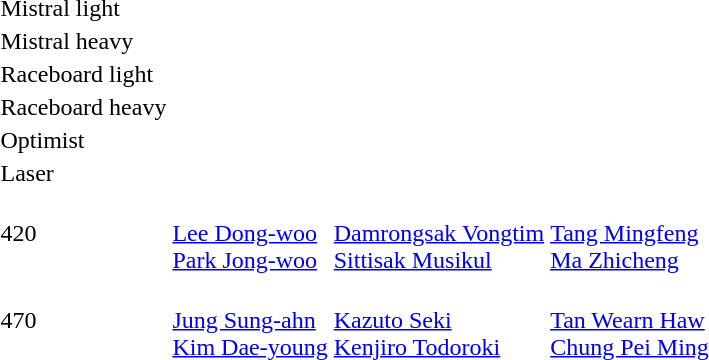<table>
<tr>
<td>Mistral light<br></td>
<td></td>
<td></td>
<td></td>
</tr>
<tr>
<td>Mistral heavy<br></td>
<td></td>
<td></td>
<td></td>
</tr>
<tr>
<td>Raceboard light<br></td>
<td></td>
<td></td>
<td></td>
</tr>
<tr>
<td>Raceboard heavy<br></td>
<td></td>
<td></td>
<td></td>
</tr>
<tr>
<td>Optimist<br></td>
<td></td>
<td></td>
<td></td>
</tr>
<tr>
<td>Laser<br></td>
<td></td>
<td></td>
<td></td>
</tr>
<tr>
<td>420<br></td>
<td><br><a href='#'>Lee Dong-woo</a><br><a href='#'>Park Jong-woo</a></td>
<td><br><a href='#'>Damrongsak Vongtim</a><br><a href='#'>Sittisak Musikul</a></td>
<td><br><a href='#'>Tang Mingfeng</a><br><a href='#'>Ma Zhicheng</a></td>
</tr>
<tr>
<td>470<br></td>
<td><br><a href='#'>Jung Sung-ahn</a><br><a href='#'>Kim Dae-young</a></td>
<td><br><a href='#'>Kazuto Seki</a><br><a href='#'>Kenjiro Todoroki</a></td>
<td><br><a href='#'>Tan Wearn Haw</a><br><a href='#'>Chung Pei Ming</a></td>
</tr>
</table>
